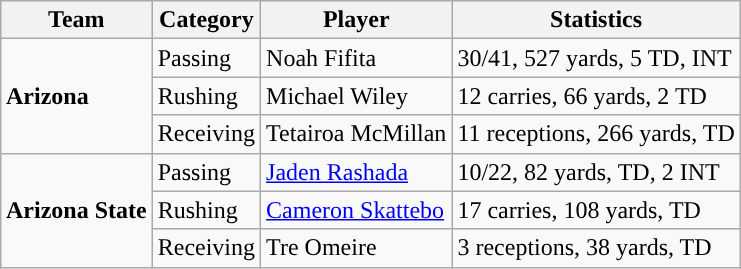<table class="wikitable" style="float: right;">
<tr>
<th>Team</th>
<th>Category</th>
<th>Player</th>
<th>Statistics</th>
</tr>
<tr>
<td rowspan=3><strong>Arizona</strong></td>
<td>Passing</td>
<td>Noah Fifita</td>
<td>30/41, 527 yards, 5 TD, INT</td>
</tr>
<tr>
<td>Rushing</td>
<td>Michael Wiley</td>
<td>12 carries, 66 yards, 2 TD</td>
</tr>
<tr>
<td>Receiving</td>
<td>Tetairoa McMillan</td>
<td>11 receptions, 266 yards, TD</td>
</tr>
<tr>
<td rowspan=3><strong>Arizona State</strong></td>
<td>Passing</td>
<td><a href='#'>Jaden Rashada</a></td>
<td>10/22, 82 yards, TD, 2 INT</td>
</tr>
<tr>
<td>Rushing</td>
<td><a href='#'>Cameron Skattebo</a></td>
<td>17 carries, 108 yards, TD</td>
</tr>
<tr>
<td>Receiving</td>
<td>Tre Omeire</td>
<td>3 receptions, 38 yards, TD</td>
</tr>
</table>
